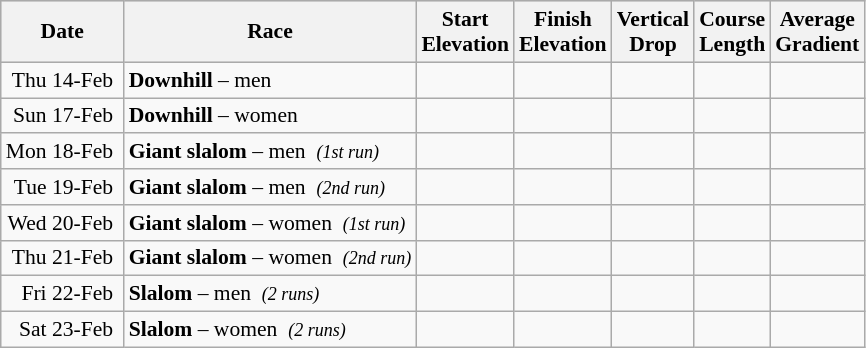<table class=wikitable style="font-size:90%;">
<tr bgcolor=lightgrey>
<th>Date</th>
<th>Race</th>
<th>Start<br>Elevation</th>
<th>Finish<br>Elevation</th>
<th>Vertical<br>Drop</th>
<th>Course<br>Length</th>
<th>Average<br>Gradient</th>
</tr>
<tr>
<td align=right>Thu 14-Feb </td>
<td><strong>Downhill</strong> – men</td>
<td> </td>
<td> </td>
<td> </td>
<td> </td>
<td align=center></td>
</tr>
<tr>
<td align=right>Sun 17-Feb </td>
<td><strong>Downhill</strong> – women</td>
<td> </td>
<td> </td>
<td> </td>
<td> </td>
<td align=center></td>
</tr>
<tr>
<td align=right>Mon 18-Feb </td>
<td><strong>Giant slalom</strong> – men  <small><em>(1st run)</em></small></td>
<td align=right> </td>
<td> </td>
<td> </td>
<td> </td>
<td align=center></td>
</tr>
<tr>
<td align=right>Tue 19-Feb </td>
<td><strong>Giant slalom</strong> – men  <small><em>(2nd run)</em></small></td>
<td align=right> </td>
<td> </td>
<td> </td>
<td> </td>
<td align=center></td>
</tr>
<tr>
<td align=right>Wed 20-Feb </td>
<td><strong>Giant slalom</strong> – women  <small><em>(1st run)</em></small></td>
<td align=right> </td>
<td> </td>
<td> </td>
<td> </td>
<td align=center></td>
</tr>
<tr>
<td align=right>Thu 21-Feb </td>
<td><strong>Giant slalom</strong> – women  <small><em>(2nd run)</em></small></td>
<td align=right> </td>
<td> </td>
<td> </td>
<td> </td>
<td align=center></td>
</tr>
<tr>
<td align=right>Fri 22-Feb </td>
<td><strong>Slalom</strong> – men  <small><em>(2 runs)</em></small></td>
<td align=right> </td>
<td> </td>
<td> </td>
<td> </td>
<td align=center></td>
</tr>
<tr>
<td align=right>Sat 23-Feb </td>
<td><strong>Slalom</strong> – women  <small><em>(2 runs)</em></small></td>
<td align=right> </td>
<td> </td>
<td> </td>
<td> </td>
<td align=center></td>
</tr>
</table>
